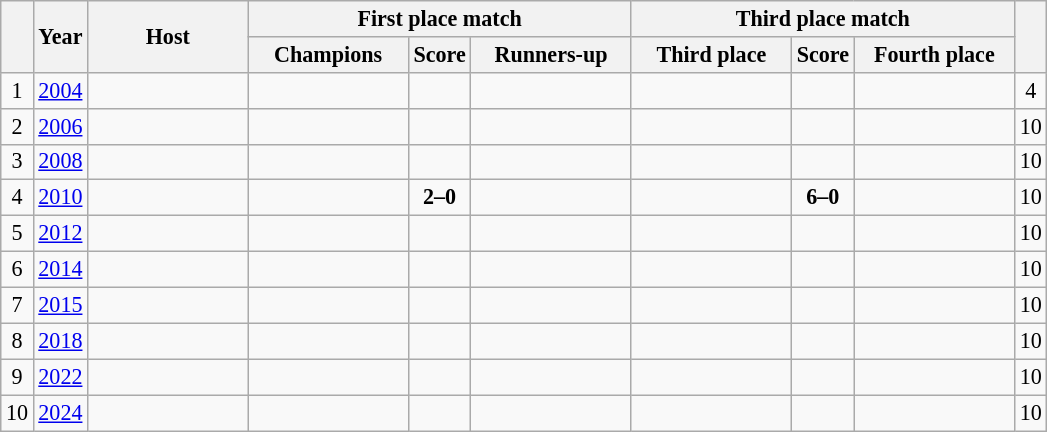<table class="wikitable sortable" style="font-size:92%; text-align:center; width:;">
<tr>
<th rowspan=2 style= "width:;"></th>
<th rowspan=2 style= "width:;">Year</th>
<th rowspan=2 style= "width:100px;">Host</th>
<th colspan=3>First place match</th>
<th colspan=3>Third place match</th>
<th rowspan=2 style= "width:;"></th>
</tr>
<tr>
<th width= 100px> Champions</th>
<th width=>Score</th>
<th width= 100px> Runners-up</th>
<th width= 100px> Third place</th>
<th width=>Score</th>
<th width= 100px>Fourth place</th>
</tr>
<tr>
<td>1</td>
<td><a href='#'>2004</a></td>
<td></td>
<td><strong></strong></td>
<td></td>
<td></td>
<td></td>
<td></td>
<td></td>
<td>4</td>
</tr>
<tr>
<td>2</td>
<td><a href='#'>2006</a></td>
<td></td>
<td><strong></strong></td>
<td></td>
<td></td>
<td></td>
<td></td>
<td></td>
<td>10</td>
</tr>
<tr>
<td>3</td>
<td><a href='#'>2008</a></td>
<td></td>
<td><strong></strong></td>
<td></td>
<td></td>
<td></td>
<td></td>
<td></td>
<td>10</td>
</tr>
<tr>
<td>4</td>
<td><a href='#'>2010</a></td>
<td></td>
<td><strong></strong></td>
<td><strong>2–0</strong></td>
<td></td>
<td></td>
<td><strong>6–0</strong></td>
<td></td>
<td>10</td>
</tr>
<tr>
<td>5</td>
<td><a href='#'>2012</a></td>
<td></td>
<td><strong></strong></td>
<td></td>
<td></td>
<td></td>
<td></td>
<td></td>
<td>10</td>
</tr>
<tr>
<td>6</td>
<td><a href='#'>2014</a></td>
<td></td>
<td><strong></strong></td>
<td></td>
<td></td>
<td></td>
<td></td>
<td></td>
<td>10</td>
</tr>
<tr>
<td>7</td>
<td><a href='#'>2015</a></td>
<td></td>
<td><strong></strong></td>
<td></td>
<td></td>
<td></td>
<td></td>
<td></td>
<td>10</td>
</tr>
<tr>
<td>8</td>
<td><a href='#'>2018</a></td>
<td></td>
<td><strong></strong></td>
<td></td>
<td></td>
<td></td>
<td></td>
<td></td>
<td>10</td>
</tr>
<tr>
<td>9</td>
<td><a href='#'>2022</a></td>
<td></td>
<td><strong></strong></td>
<td></td>
<td></td>
<td></td>
<td></td>
<td></td>
<td>10</td>
</tr>
<tr>
<td>10</td>
<td><a href='#'>2024</a></td>
<td></td>
<td><strong></strong></td>
<td></td>
<td></td>
<td></td>
<td></td>
<td></td>
<td>10</td>
</tr>
</table>
